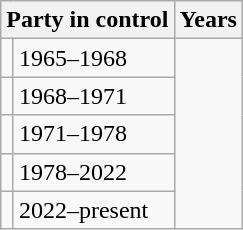<table class="wikitable">
<tr>
<th colspan=2>Party in control</th>
<th>Years</th>
</tr>
<tr>
<td></td>
<td>1965–1968</td>
</tr>
<tr>
<td></td>
<td>1968–1971</td>
</tr>
<tr>
<td></td>
<td>1971–1978</td>
</tr>
<tr>
<td></td>
<td>1978–2022</td>
</tr>
<tr>
<td></td>
<td>2022–present</td>
</tr>
</table>
